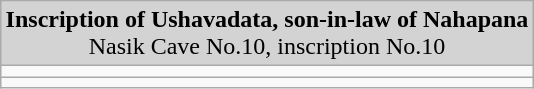<table class="wikitable" style="margin:0 auto;"  align="center"  colspan="2" cellpadding="3" style="font-size: 80%; width: 100%;">
<tr>
<td align=center colspan=2 style="background:#D3D3D3; font-size: 100%;"><strong>Inscription of Ushavadata, son-in-law of Nahapana</strong><br>Nasik Cave No.10, inscription No.10</td>
</tr>
<tr>
<td></td>
</tr>
<tr>
<td></td>
</tr>
</table>
